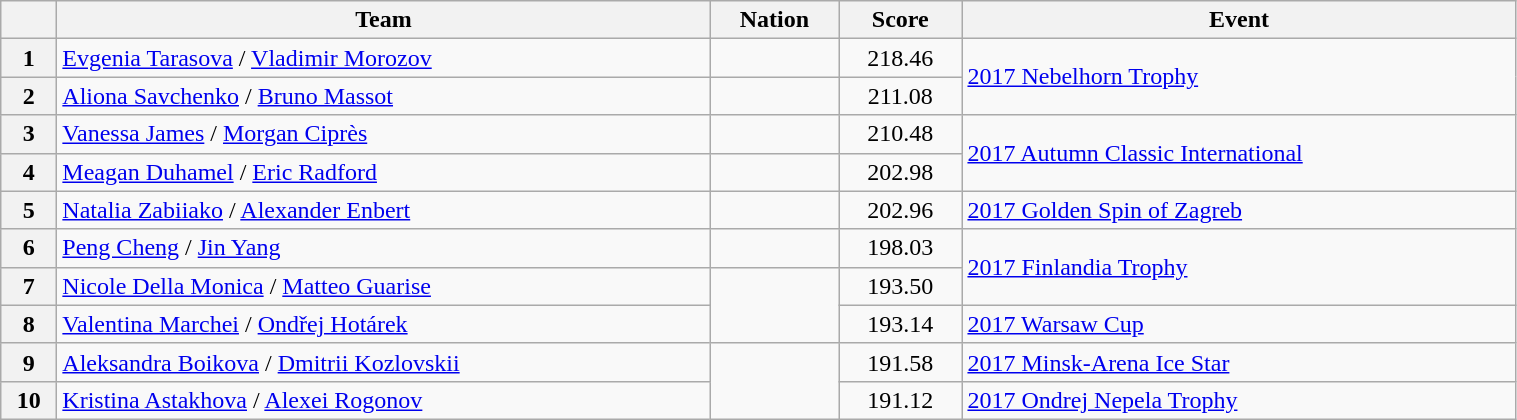<table class="wikitable sortable" style="text-align:left; width:80%">
<tr>
<th scope="col"></th>
<th scope="col">Team</th>
<th scope="col">Nation</th>
<th scope="col">Score</th>
<th scope="col">Event</th>
</tr>
<tr>
<th scope="row">1</th>
<td><a href='#'>Evgenia Tarasova</a> / <a href='#'>Vladimir Morozov</a></td>
<td></td>
<td style="text-align:center;">218.46</td>
<td rowspan="2"><a href='#'>2017 Nebelhorn Trophy</a></td>
</tr>
<tr>
<th scope="row">2</th>
<td><a href='#'>Aliona Savchenko</a> / <a href='#'>Bruno Massot</a></td>
<td></td>
<td style="text-align:center;">211.08</td>
</tr>
<tr>
<th scope="row">3</th>
<td><a href='#'>Vanessa James</a> / <a href='#'>Morgan Ciprès</a></td>
<td></td>
<td style="text-align:center;">210.48</td>
<td rowspan="2"><a href='#'>2017 Autumn Classic International</a></td>
</tr>
<tr>
<th scope="row">4</th>
<td><a href='#'>Meagan Duhamel</a> / <a href='#'>Eric Radford</a></td>
<td></td>
<td style="text-align:center;">202.98</td>
</tr>
<tr>
<th scope="row">5</th>
<td><a href='#'>Natalia Zabiiako</a> / <a href='#'>Alexander Enbert</a></td>
<td></td>
<td style="text-align:center;">202.96</td>
<td><a href='#'>2017 Golden Spin of Zagreb</a></td>
</tr>
<tr>
<th scope="row">6</th>
<td><a href='#'>Peng Cheng</a> / <a href='#'>Jin Yang</a></td>
<td></td>
<td style="text-align:center;">198.03</td>
<td rowspan="2"><a href='#'>2017 Finlandia Trophy</a></td>
</tr>
<tr>
<th scope="row">7</th>
<td><a href='#'>Nicole Della Monica</a> / <a href='#'>Matteo Guarise</a></td>
<td rowspan="2"></td>
<td style="text-align:center;">193.50</td>
</tr>
<tr>
<th scope="row">8</th>
<td><a href='#'>Valentina Marchei</a> / <a href='#'>Ondřej Hotárek</a></td>
<td style="text-align:center;">193.14</td>
<td><a href='#'>2017 Warsaw Cup</a></td>
</tr>
<tr>
<th scope="row">9</th>
<td><a href='#'>Aleksandra Boikova</a> / <a href='#'>Dmitrii Kozlovskii</a></td>
<td rowspan="2"></td>
<td style="text-align:center;">191.58</td>
<td><a href='#'>2017 Minsk-Arena Ice Star</a></td>
</tr>
<tr>
<th scope="row">10</th>
<td><a href='#'>Kristina Astakhova</a> / <a href='#'>Alexei Rogonov</a></td>
<td style="text-align:center;">191.12</td>
<td><a href='#'>2017 Ondrej Nepela Trophy</a></td>
</tr>
</table>
